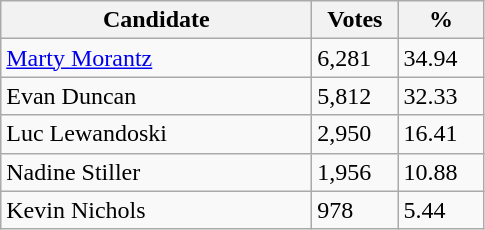<table class="wikitable sortable">
<tr>
<th bgcolor="#DDDDFF" width="200px">Candidate</th>
<th bgcolor="#DDDDFF" width="50px">Votes</th>
<th bgcolor="#DDDDFF" width="50px">%</th>
</tr>
<tr>
<td><a href='#'>Marty Morantz</a></td>
<td>6,281</td>
<td>34.94</td>
</tr>
<tr>
<td>Evan Duncan</td>
<td>5,812</td>
<td>32.33</td>
</tr>
<tr>
<td>Luc Lewandoski</td>
<td>2,950</td>
<td>16.41</td>
</tr>
<tr>
<td>Nadine Stiller</td>
<td>1,956</td>
<td>10.88</td>
</tr>
<tr>
<td>Kevin Nichols</td>
<td>978</td>
<td>5.44</td>
</tr>
</table>
